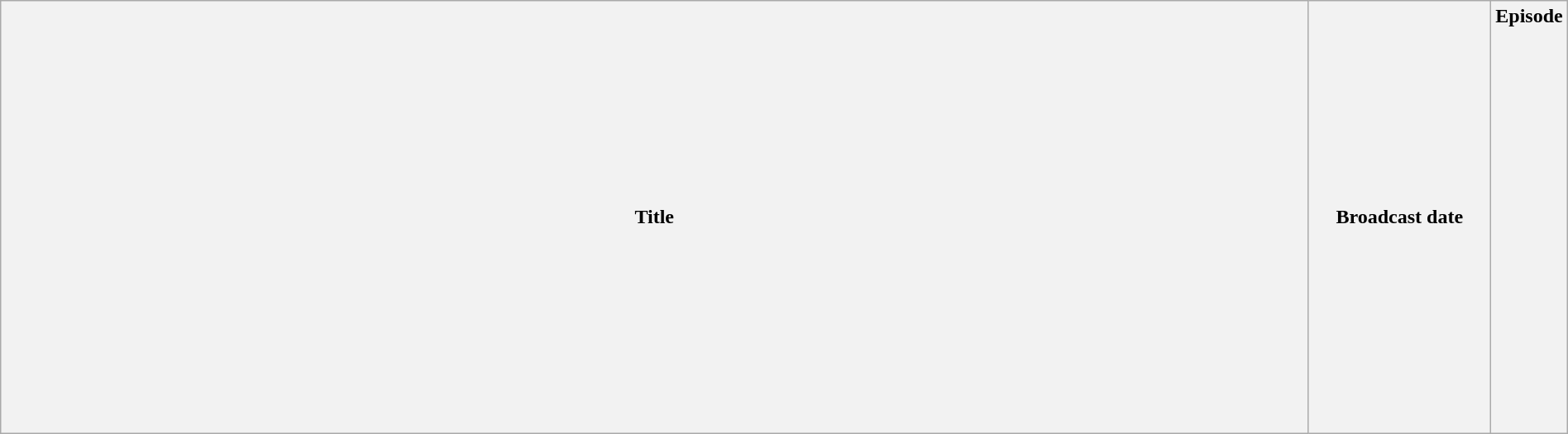<table class="wikitable plainrowheaders" style="width:100%; margin:auto;">
<tr>
<th>Title</th>
<th width="140">Broadcast date</th>
<th width="40">Episode<br><br><br><br><br><br><br><br><br><br><br><br><br><br><br><br><br><br><br></th>
</tr>
</table>
